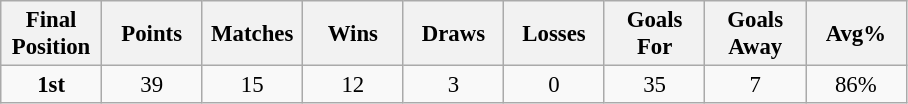<table class="wikitable" style="font-size: 95%; text-align: center;">
<tr>
<th width=60>Final Position</th>
<th width=60>Points</th>
<th width=60>Matches</th>
<th width=60>Wins</th>
<th width=60>Draws</th>
<th width=60>Losses</th>
<th width=60>Goals For</th>
<th width=60>Goals Away</th>
<th width=60>Avg%</th>
</tr>
<tr>
<td><strong>1st</strong></td>
<td>39</td>
<td>15</td>
<td>12</td>
<td>3</td>
<td>0</td>
<td>35</td>
<td>7</td>
<td>86%</td>
</tr>
</table>
